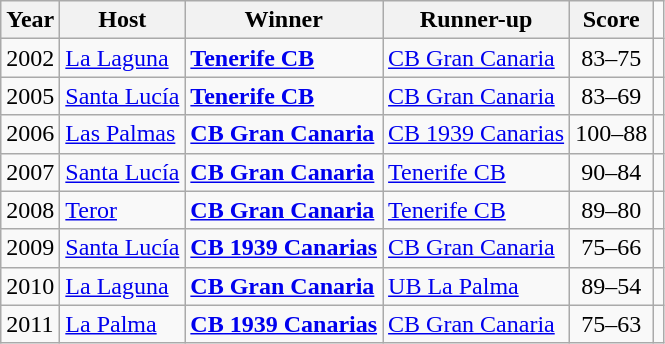<table class="wikitable">
<tr>
<th>Year</th>
<th>Host</th>
<th>Winner</th>
<th>Runner-up</th>
<th>Score</th>
</tr>
<tr>
<td>2002</td>
<td><a href='#'>La Laguna</a></td>
<td><strong><a href='#'>Tenerife CB</a></strong></td>
<td><a href='#'>CB Gran Canaria</a></td>
<td style="text-align:center;">83–75</td>
<td></td>
</tr>
<tr>
<td>2005</td>
<td><a href='#'>Santa Lucía</a></td>
<td><strong><a href='#'>Tenerife CB</a></strong></td>
<td><a href='#'>CB Gran Canaria</a></td>
<td style="text-align:center;">83–69</td>
</tr>
<tr>
<td>2006</td>
<td><a href='#'>Las Palmas</a></td>
<td><strong><a href='#'>CB Gran Canaria</a></strong></td>
<td><a href='#'>CB 1939 Canarias</a></td>
<td style="text-align:center;">100–88</td>
<td></td>
</tr>
<tr>
<td>2007</td>
<td><a href='#'>Santa Lucía</a></td>
<td><strong><a href='#'>CB Gran Canaria</a></strong></td>
<td><a href='#'>Tenerife CB</a></td>
<td style="text-align:center;">90–84</td>
<td></td>
</tr>
<tr>
<td>2008</td>
<td><a href='#'>Teror</a></td>
<td><strong><a href='#'>CB Gran Canaria</a></strong></td>
<td><a href='#'>Tenerife CB</a></td>
<td style="text-align:center;">89–80</td>
<td></td>
</tr>
<tr>
<td>2009</td>
<td><a href='#'>Santa Lucía</a></td>
<td><strong><a href='#'>CB 1939 Canarias</a></strong></td>
<td><a href='#'>CB Gran Canaria</a></td>
<td style="text-align:center;">75–66</td>
<td></td>
</tr>
<tr>
<td>2010</td>
<td><a href='#'>La Laguna</a></td>
<td><strong><a href='#'>CB Gran Canaria</a></strong></td>
<td><a href='#'>UB La Palma</a></td>
<td style="text-align:center;">89–54</td>
<td></td>
</tr>
<tr>
<td>2011</td>
<td><a href='#'>La Palma</a></td>
<td><strong><a href='#'>CB 1939 Canarias</a></strong></td>
<td><a href='#'>CB Gran Canaria</a></td>
<td style="text-align:center;">75–63</td>
<td></td>
</tr>
</table>
